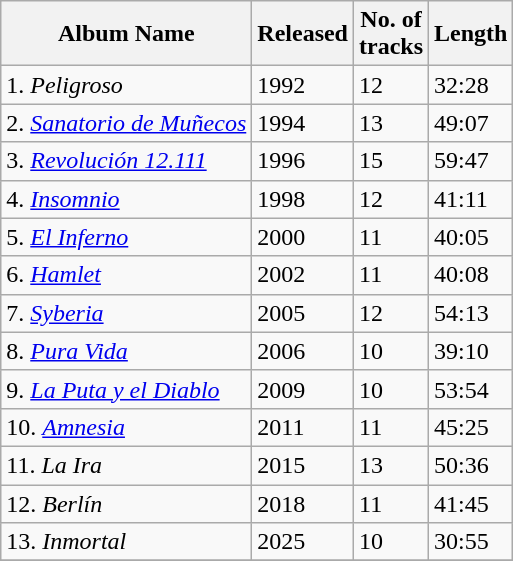<table class="wikitable">
<tr>
<th>Album Name</th>
<th>Released</th>
<th>No. of<br> tracks</th>
<th>Length</th>
</tr>
<tr>
<td>1. <em>Peligroso</em></td>
<td>1992</td>
<td>12</td>
<td>32:28</td>
</tr>
<tr>
<td>2. <em><a href='#'>Sanatorio de Muñecos</a></em></td>
<td>1994</td>
<td>13</td>
<td>49:07</td>
</tr>
<tr>
<td>3. <em><a href='#'>Revolución 12.111</a></em></td>
<td>1996</td>
<td>15</td>
<td>59:47</td>
</tr>
<tr>
<td>4. <em><a href='#'>Insomnio</a></em></td>
<td>1998</td>
<td>12</td>
<td>41:11</td>
</tr>
<tr>
<td>5. <em><a href='#'>El Inferno</a></em></td>
<td>2000</td>
<td>11</td>
<td>40:05</td>
</tr>
<tr>
<td>6. <em><a href='#'>Hamlet</a></em></td>
<td>2002</td>
<td>11</td>
<td>40:08</td>
</tr>
<tr>
<td>7. <em><a href='#'>Syberia</a></em></td>
<td>2005</td>
<td>12</td>
<td>54:13</td>
</tr>
<tr>
<td>8. <em><a href='#'>Pura Vida</a></em></td>
<td>2006</td>
<td>10</td>
<td>39:10</td>
</tr>
<tr>
<td>9. <em><a href='#'>La Puta y el Diablo</a></em></td>
<td>2009</td>
<td>10</td>
<td>53:54</td>
</tr>
<tr>
<td>10. <em><a href='#'>Amnesia</a></em></td>
<td>2011</td>
<td>11</td>
<td>45:25</td>
</tr>
<tr>
<td>11. <em>La Ira</em></td>
<td>2015</td>
<td>13</td>
<td>50:36</td>
</tr>
<tr>
<td>12. <em>Berlín</em></td>
<td>2018</td>
<td>11</td>
<td>41:45</td>
</tr>
<tr>
<td>13. <em>Inmortal</em></td>
<td>2025</td>
<td>10</td>
<td>30:55</td>
</tr>
<tr>
</tr>
</table>
